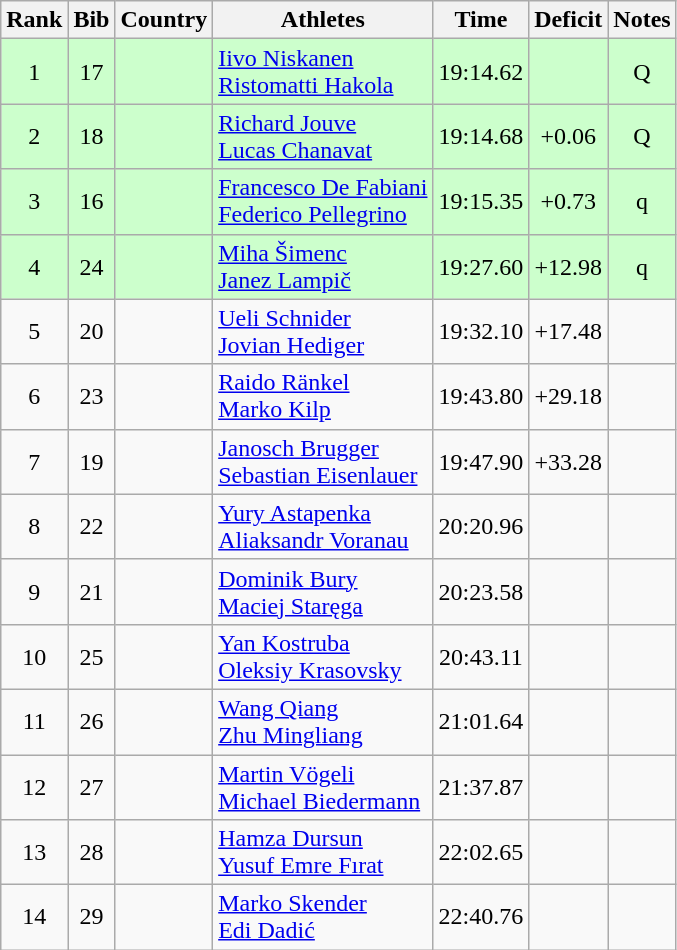<table class="wikitable sortable" style="text-align:center">
<tr>
<th>Rank</th>
<th>Bib</th>
<th>Country</th>
<th>Athletes</th>
<th>Time</th>
<th>Deficit</th>
<th>Notes</th>
</tr>
<tr bgcolor=ccffcc>
<td>1</td>
<td>17</td>
<td align=left></td>
<td align=left><a href='#'>Iivo Niskanen</a><br><a href='#'>Ristomatti Hakola</a></td>
<td>19:14.62</td>
<td></td>
<td>Q</td>
</tr>
<tr bgcolor=ccffcc>
<td>2</td>
<td>18</td>
<td align=left></td>
<td align=left><a href='#'>Richard Jouve</a><br><a href='#'>Lucas Chanavat</a></td>
<td>19:14.68</td>
<td>+0.06</td>
<td>Q</td>
</tr>
<tr bgcolor=ccffcc>
<td>3</td>
<td>16</td>
<td align=left></td>
<td align=left><a href='#'>Francesco De Fabiani</a><br><a href='#'>Federico Pellegrino</a></td>
<td>19:15.35</td>
<td>+0.73</td>
<td>q</td>
</tr>
<tr bgcolor=ccffcc>
<td>4</td>
<td>24</td>
<td align=left></td>
<td align=left><a href='#'>Miha Šimenc</a><br><a href='#'>Janez Lampič</a></td>
<td>19:27.60</td>
<td>+12.98</td>
<td>q</td>
</tr>
<tr>
<td>5</td>
<td>20</td>
<td align=left></td>
<td align=left><a href='#'>Ueli Schnider</a><br><a href='#'>Jovian Hediger</a></td>
<td>19:32.10</td>
<td>+17.48</td>
<td></td>
</tr>
<tr>
<td>6</td>
<td>23</td>
<td align=left></td>
<td align=left><a href='#'>Raido Ränkel</a><br><a href='#'>Marko Kilp</a></td>
<td>19:43.80</td>
<td>+29.18</td>
<td></td>
</tr>
<tr>
<td>7</td>
<td>19</td>
<td align=left></td>
<td align=left><a href='#'>Janosch Brugger</a><br><a href='#'>Sebastian Eisenlauer</a></td>
<td>19:47.90</td>
<td>+33.28</td>
<td></td>
</tr>
<tr>
<td>8</td>
<td>22</td>
<td align=left></td>
<td align=left><a href='#'>Yury Astapenka</a><br><a href='#'>Aliaksandr Voranau</a></td>
<td>20:20.96</td>
<td></td>
<td></td>
</tr>
<tr>
<td>9</td>
<td>21</td>
<td align=left></td>
<td align=left><a href='#'>Dominik Bury</a><br><a href='#'>Maciej Staręga</a></td>
<td>20:23.58</td>
<td></td>
<td></td>
</tr>
<tr>
<td>10</td>
<td>25</td>
<td align=left></td>
<td align=left><a href='#'>Yan Kostruba</a><br><a href='#'>Oleksiy Krasovsky</a></td>
<td>20:43.11</td>
<td></td>
<td></td>
</tr>
<tr>
<td>11</td>
<td>26</td>
<td align=left></td>
<td align=left><a href='#'>Wang Qiang</a><br><a href='#'>Zhu Mingliang</a></td>
<td>21:01.64</td>
<td></td>
<td></td>
</tr>
<tr>
<td>12</td>
<td>27</td>
<td align=left></td>
<td align=left><a href='#'>Martin Vögeli</a><br><a href='#'>Michael Biedermann</a></td>
<td>21:37.87</td>
<td></td>
<td></td>
</tr>
<tr>
<td>13</td>
<td>28</td>
<td align=left></td>
<td align=left><a href='#'>Hamza Dursun</a><br><a href='#'>Yusuf Emre Fırat</a></td>
<td>22:02.65</td>
<td></td>
<td></td>
</tr>
<tr>
<td>14</td>
<td>29</td>
<td align=left></td>
<td align=left><a href='#'>Marko Skender</a><br><a href='#'>Edi Dadić</a></td>
<td>22:40.76</td>
<td></td>
<td></td>
</tr>
</table>
